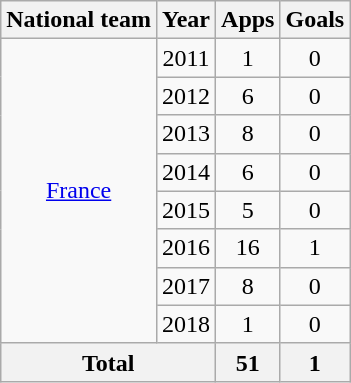<table class="wikitable" style="text-align:center">
<tr>
<th>National team</th>
<th>Year</th>
<th>Apps</th>
<th>Goals</th>
</tr>
<tr>
<td rowspan="8"><a href='#'>France</a></td>
<td>2011</td>
<td>1</td>
<td>0</td>
</tr>
<tr>
<td>2012</td>
<td>6</td>
<td>0</td>
</tr>
<tr>
<td>2013</td>
<td>8</td>
<td>0</td>
</tr>
<tr>
<td>2014</td>
<td>6</td>
<td>0</td>
</tr>
<tr>
<td>2015</td>
<td>5</td>
<td>0</td>
</tr>
<tr>
<td>2016</td>
<td>16</td>
<td>1</td>
</tr>
<tr>
<td>2017</td>
<td>8</td>
<td>0</td>
</tr>
<tr>
<td>2018</td>
<td>1</td>
<td>0</td>
</tr>
<tr>
<th colspan="2">Total</th>
<th>51</th>
<th>1</th>
</tr>
</table>
